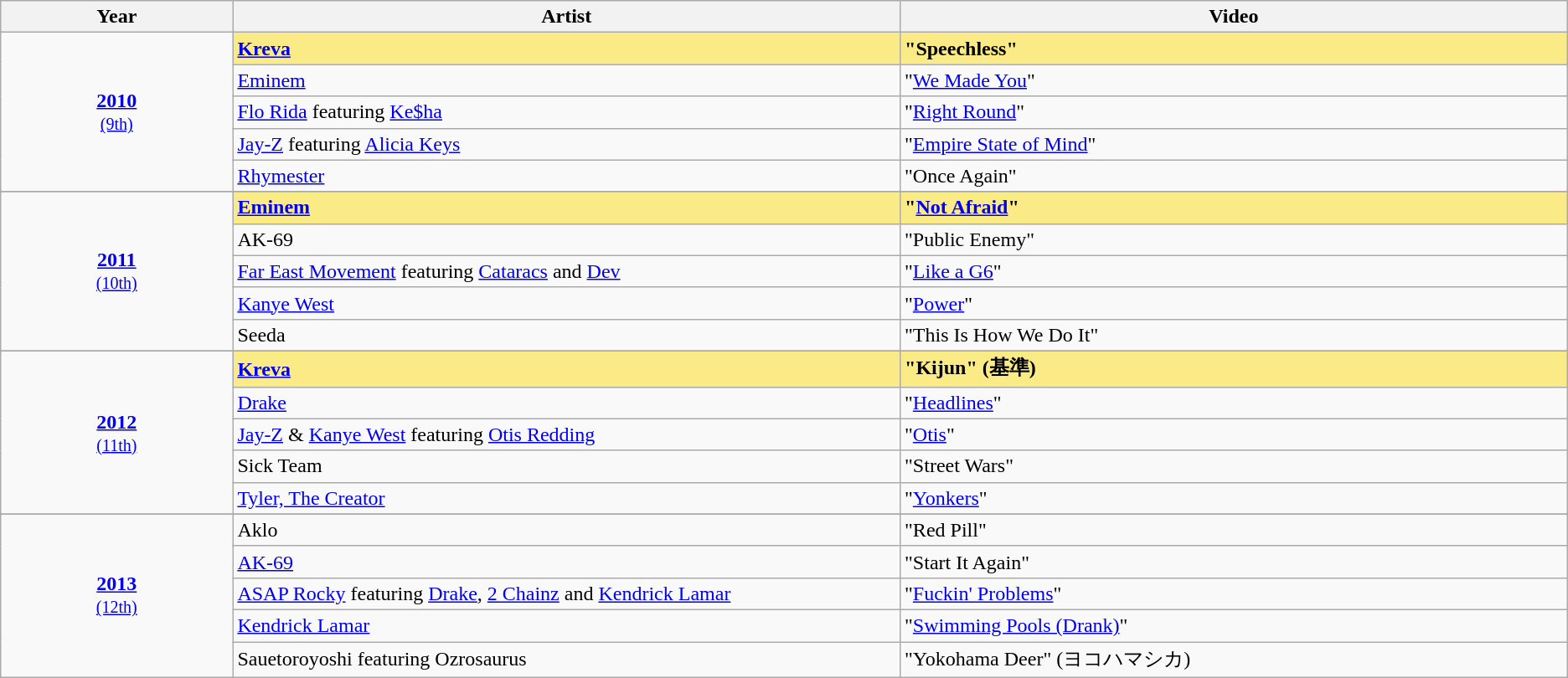<table class="sortable wikitable">
<tr>
<th width="8%">Year</th>
<th width="23%">Artist</th>
<th width="23%">Video</th>
</tr>
<tr>
<td rowspan=5 style="text-align:center"><strong><a href='#'>2010</a></strong><br><small><a href='#'>(9th)</a></small></td>
<td style="background:#FAEB86"><strong><a href='#'>Kreva</a></strong></td>
<td style="background:#FAEB86"><strong>"Speechless"</strong></td>
</tr>
<tr>
<td><a href='#'>Eminem</a></td>
<td>"<a href='#'>We Made You</a>"</td>
</tr>
<tr>
<td><a href='#'>Flo Rida</a> featuring <a href='#'>Ke$ha</a></td>
<td>"<a href='#'>Right Round</a>"</td>
</tr>
<tr>
<td><a href='#'>Jay-Z</a> featuring <a href='#'>Alicia Keys</a></td>
<td>"<a href='#'>Empire State of Mind</a>"</td>
</tr>
<tr>
<td><a href='#'>Rhymester</a></td>
<td>"Once Again"</td>
</tr>
<tr>
</tr>
<tr>
<td rowspan=5 style="text-align:center"><strong><a href='#'>2011</a></strong><br><small><a href='#'>(10th)</a></small></td>
<td style="background:#FAEB86"><strong><a href='#'>Eminem</a></strong></td>
<td style="background:#FAEB86"><strong>"<a href='#'>Not Afraid</a>"</strong></td>
</tr>
<tr>
<td>AK-69</td>
<td>"Public Enemy"</td>
</tr>
<tr>
<td><a href='#'>Far East Movement</a> featuring <a href='#'>Cataracs</a> and <a href='#'>Dev</a></td>
<td>"<a href='#'>Like a G6</a>"</td>
</tr>
<tr>
<td><a href='#'>Kanye West</a></td>
<td>"<a href='#'>Power</a>"</td>
</tr>
<tr>
<td>Seeda</td>
<td>"This Is How We Do It"</td>
</tr>
<tr>
</tr>
<tr>
<td rowspan=5 style="text-align:center"><strong><a href='#'>2012</a></strong><br><small><a href='#'>(11th)</a></small></td>
<td style="background:#FAEB86"><strong><a href='#'>Kreva</a> </strong></td>
<td style="background:#FAEB86"><strong>"Kijun" (基準)</strong></td>
</tr>
<tr>
<td><a href='#'>Drake</a></td>
<td>"<a href='#'>Headlines</a>"</td>
</tr>
<tr>
<td><a href='#'>Jay-Z</a> & <a href='#'>Kanye West</a> featuring <a href='#'>Otis Redding</a></td>
<td>"<a href='#'>Otis</a>"</td>
</tr>
<tr>
<td>Sick Team</td>
<td>"Street Wars"</td>
</tr>
<tr>
<td><a href='#'>Tyler, The Creator</a></td>
<td>"<a href='#'>Yonkers</a>"</td>
</tr>
<tr>
</tr>
<tr>
<td rowspan=5 style="text-align:center"><strong><a href='#'>2013</a></strong><br><small><a href='#'>(12th)</a></small></td>
<td>Aklo</td>
<td>"Red Pill"</td>
</tr>
<tr>
<td><a href='#'>AK-69</a></td>
<td>"Start It Again"</td>
</tr>
<tr>
<td><a href='#'>ASAP Rocky</a> featuring <a href='#'>Drake</a>, <a href='#'>2 Chainz</a> and <a href='#'>Kendrick Lamar</a></td>
<td>"<a href='#'>Fuckin' Problems</a>"</td>
</tr>
<tr>
<td><a href='#'>Kendrick Lamar</a></td>
<td>"<a href='#'>Swimming Pools (Drank)</a>"</td>
</tr>
<tr>
<td>Sauetoroyoshi featuring Ozrosaurus</td>
<td>"Yokohama Deer" (ヨコハマシカ)</td>
</tr>
</table>
